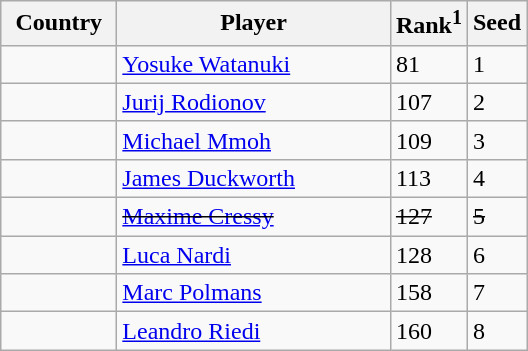<table class="sortable wikitable">
<tr>
<th width="70">Country</th>
<th width="175">Player</th>
<th>Rank<sup>1</sup></th>
<th>Seed</th>
</tr>
<tr>
<td></td>
<td><a href='#'>Yosuke Watanuki</a></td>
<td>81</td>
<td>1</td>
</tr>
<tr>
<td></td>
<td><a href='#'>Jurij Rodionov</a></td>
<td>107</td>
<td>2</td>
</tr>
<tr>
<td></td>
<td><a href='#'>Michael Mmoh</a></td>
<td>109</td>
<td>3</td>
</tr>
<tr>
<td></td>
<td><a href='#'>James Duckworth</a></td>
<td>113</td>
<td>4</td>
</tr>
<tr>
<td><s></s></td>
<td><s><a href='#'>Maxime Cressy</a></s></td>
<td><s>127</s></td>
<td><s>5</s></td>
</tr>
<tr>
<td></td>
<td><a href='#'>Luca Nardi</a></td>
<td>128</td>
<td>6</td>
</tr>
<tr>
<td></td>
<td><a href='#'>Marc Polmans</a></td>
<td>158</td>
<td>7</td>
</tr>
<tr>
<td></td>
<td><a href='#'>Leandro Riedi</a></td>
<td>160</td>
<td>8</td>
</tr>
</table>
